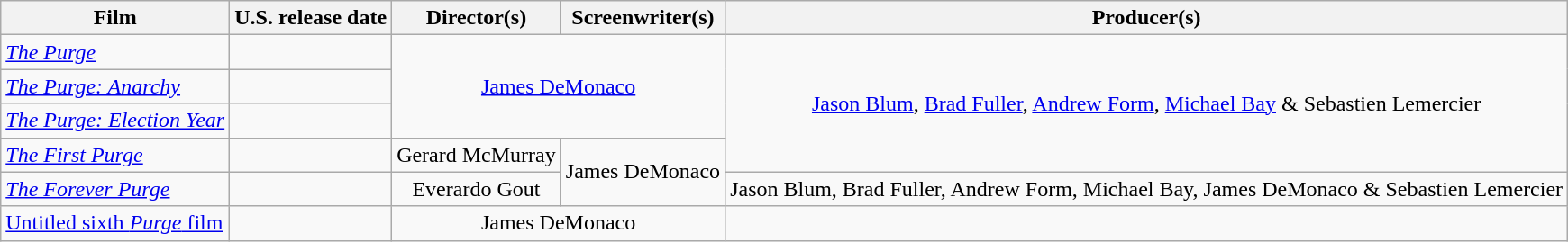<table class="wikitable sortable plainrowheaders" style="text-align:center;">
<tr>
<th>Film</th>
<th>U.S. release date</th>
<th>Director(s)</th>
<th>Screenwriter(s)</th>
<th>Producer(s)</th>
</tr>
<tr>
<td style="text-align:left"><a href='#'><em>The Purge</em></a></td>
<td style="text-align:left"></td>
<td rowspan="3" colspan="2"><a href='#'>James DeMonaco</a></td>
<td rowspan="4"><a href='#'>Jason Blum</a>, <a href='#'>Brad Fuller</a>, <a href='#'>Andrew Form</a>, <a href='#'>Michael Bay</a> & Sebastien Lemercier</td>
</tr>
<tr>
<td style="text-align:left"><em><a href='#'>The Purge: Anarchy</a></em></td>
<td style="text-align:left"></td>
</tr>
<tr>
<td style="text-align:left"><em><a href='#'>The Purge: Election Year</a></em></td>
<td style="text-align:left"></td>
</tr>
<tr>
<td style="text-align:left"><em><a href='#'>The First Purge</a></em></td>
<td style="text-align:left"></td>
<td>Gerard McMurray</td>
<td rowspan="2">James DeMonaco</td>
</tr>
<tr>
<td style="text-align:left"><em><a href='#'>The Forever Purge</a></em></td>
<td style="text-align:left"></td>
<td>Everardo Gout</td>
<td>Jason Blum, Brad Fuller, Andrew Form, Michael Bay, James DeMonaco & Sebastien Lemercier</td>
</tr>
<tr>
<td style="text-align:left"><a href='#'>Untitled sixth <em>Purge</em> film</a></td>
<td></td>
<td colspan="2">James DeMonaco</td>
<td></td>
</tr>
</table>
